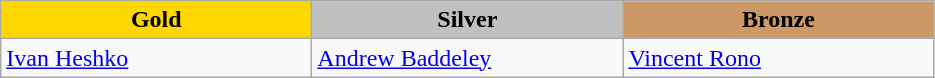<table class="wikitable" style="text-align:left">
<tr align="center">
<td width=200 bgcolor=gold><strong>Gold</strong></td>
<td width=200 bgcolor=silver><strong>Silver</strong></td>
<td width=200 bgcolor=CC9966><strong>Bronze</strong></td>
</tr>
<tr>
<td><a href='#'>Ivan Heshko</a><br><em></em></td>
<td><a href='#'>Andrew Baddeley</a><br><em></em></td>
<td><a href='#'>Vincent Rono</a><br><em></em></td>
</tr>
</table>
